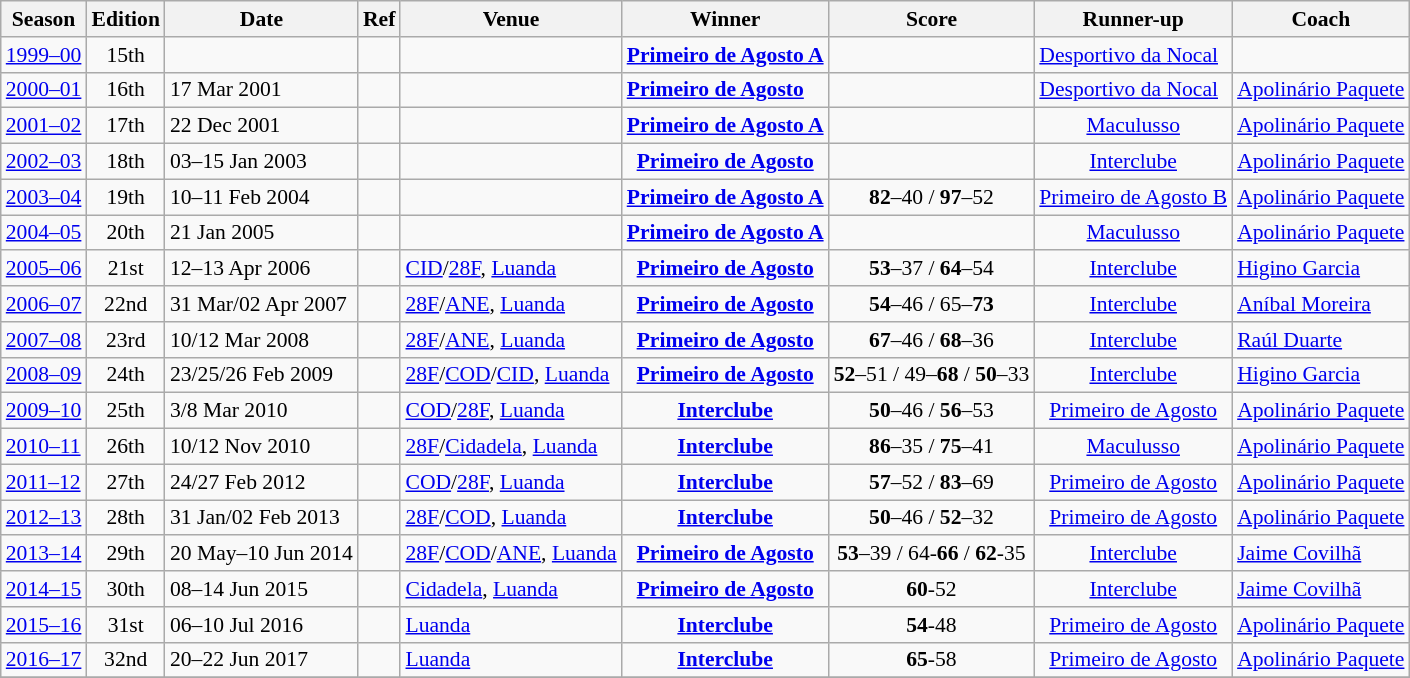<table class="wikitable" style="font-size:90%;">
<tr>
<th>Season</th>
<th>Edition</th>
<th>Date</th>
<th>Ref</th>
<th>Venue</th>
<th>Winner</th>
<th>Score</th>
<th>Runner-up</th>
<th>Coach</th>
</tr>
<tr>
<td><a href='#'>1999–00</a></td>
<td align="center">15th</td>
<td></td>
<td></td>
<td></td>
<td><strong><a href='#'>Primeiro de Agosto A</a></strong></td>
<td></td>
<td><a href='#'>Desportivo da Nocal</a></td>
<td></td>
</tr>
<tr>
<td><a href='#'>2000–01</a></td>
<td align="center">16th</td>
<td>17 Mar 2001</td>
<td></td>
<td></td>
<td><strong><a href='#'>Primeiro de Agosto</a></strong></td>
<td></td>
<td><a href='#'>Desportivo da Nocal</a></td>
<td> <a href='#'>Apolinário Paquete</a></td>
</tr>
<tr>
<td><a href='#'>2001–02</a></td>
<td align="center">17th</td>
<td>22 Dec 2001</td>
<td></td>
<td></td>
<td align="center"><strong><a href='#'>Primeiro de Agosto A</a></strong></td>
<td></td>
<td align=center><a href='#'>Maculusso</a></td>
<td> <a href='#'>Apolinário Paquete</a></td>
</tr>
<tr>
<td><a href='#'>2002–03</a></td>
<td align="center">18th</td>
<td>03–15 Jan 2003</td>
<td></td>
<td></td>
<td align=center><strong><a href='#'>Primeiro de Agosto</a></strong></td>
<td></td>
<td align=center><a href='#'>Interclube</a></td>
<td> <a href='#'>Apolinário Paquete</a></td>
</tr>
<tr>
<td><a href='#'>2003–04</a></td>
<td align="center">19th</td>
<td>10–11 Feb 2004</td>
<td></td>
<td></td>
<td><strong><a href='#'>Primeiro de Agosto A</a></strong></td>
<td align="center"><strong>82</strong>–40 / <strong>97</strong>–52</td>
<td><a href='#'>Primeiro de Agosto B</a></td>
<td> <a href='#'>Apolinário Paquete</a></td>
</tr>
<tr>
<td><a href='#'>2004–05</a></td>
<td align="center">20th</td>
<td>21 Jan 2005</td>
<td></td>
<td></td>
<td align="center"><strong><a href='#'>Primeiro de Agosto A</a></strong></td>
<td></td>
<td align=center><a href='#'>Maculusso</a></td>
<td> <a href='#'>Apolinário Paquete</a></td>
</tr>
<tr>
<td><a href='#'>2005–06</a></td>
<td align="center">21st</td>
<td>12–13 Apr 2006</td>
<td></td>
<td><a href='#'>CID</a>/<a href='#'>28F</a>, <a href='#'>Luanda</a></td>
<td align="center"><strong><a href='#'>Primeiro de Agosto</a></strong></td>
<td align="center"><strong>53</strong>–37 / <strong>64</strong>–54</td>
<td align=center><a href='#'>Interclube</a></td>
<td> <a href='#'>Higino Garcia</a></td>
</tr>
<tr>
<td><a href='#'>2006–07</a></td>
<td align="center">22nd</td>
<td>31 Mar/02 Apr 2007</td>
<td></td>
<td><a href='#'>28F</a>/<a href='#'>ANE</a>, <a href='#'>Luanda</a></td>
<td align="center"><strong><a href='#'>Primeiro de Agosto</a></strong></td>
<td align="center"><strong>54</strong>–46 / 65–<strong>73</strong></td>
<td align=center><a href='#'>Interclube</a></td>
<td> <a href='#'>Aníbal Moreira</a></td>
</tr>
<tr>
<td><a href='#'>2007–08</a></td>
<td align="center">23rd</td>
<td>10/12 Mar 2008</td>
<td></td>
<td><a href='#'>28F</a>/<a href='#'>ANE</a>, <a href='#'>Luanda</a></td>
<td align="center"><strong><a href='#'>Primeiro de Agosto</a></strong></td>
<td align="center"><strong>67</strong>–46 / <strong>68</strong>–36</td>
<td align=center><a href='#'>Interclube</a></td>
<td> <a href='#'>Raúl Duarte</a></td>
</tr>
<tr>
<td><a href='#'>2008–09</a></td>
<td align="center">24th</td>
<td>23/25/26 Feb 2009</td>
<td></td>
<td><a href='#'>28F</a>/<a href='#'>COD</a>/<a href='#'>CID</a>, <a href='#'>Luanda</a></td>
<td align="center"><strong><a href='#'>Primeiro de Agosto</a></strong></td>
<td align="center"><strong>52</strong>–51 / 49–<strong>68</strong> / <strong>50</strong>–33</td>
<td align=center><a href='#'>Interclube</a></td>
<td> <a href='#'>Higino Garcia</a></td>
</tr>
<tr>
<td><a href='#'>2009–10</a></td>
<td align="center">25th</td>
<td>3/8 Mar 2010</td>
<td></td>
<td><a href='#'>COD</a>/<a href='#'>28F</a>, <a href='#'>Luanda</a></td>
<td align="center"><strong><a href='#'>Interclube</a></strong></td>
<td align="center"><strong>50</strong>–46 / <strong>56</strong>–53</td>
<td align=center><a href='#'>Primeiro de Agosto</a></td>
<td> <a href='#'>Apolinário Paquete</a></td>
</tr>
<tr>
<td><a href='#'>2010–11</a></td>
<td align="center">26th</td>
<td>10/12 Nov 2010</td>
<td></td>
<td><a href='#'>28F</a>/<a href='#'>Cidadela</a>, <a href='#'>Luanda</a></td>
<td align="center"><strong><a href='#'>Interclube</a></strong></td>
<td align="center"><strong>86</strong>–35 / <strong>75</strong>–41</td>
<td align=center><a href='#'>Maculusso</a></td>
<td> <a href='#'>Apolinário Paquete</a></td>
</tr>
<tr>
<td><a href='#'>2011–12</a></td>
<td align="center">27th</td>
<td>24/27 Feb 2012</td>
<td></td>
<td><a href='#'>COD</a>/<a href='#'>28F</a>, <a href='#'>Luanda</a></td>
<td align="center"><strong><a href='#'>Interclube</a></strong></td>
<td align="center"><strong>57</strong>–52 / <strong>83</strong>–69</td>
<td align=center><a href='#'>Primeiro de Agosto</a></td>
<td> <a href='#'>Apolinário Paquete</a></td>
</tr>
<tr>
<td><a href='#'>2012–13</a></td>
<td align="center">28th</td>
<td>31 Jan/02 Feb 2013</td>
<td></td>
<td><a href='#'>28F</a>/<a href='#'>COD</a>, <a href='#'>Luanda</a></td>
<td align="center"><strong><a href='#'>Interclube</a></strong></td>
<td align="center"><strong>50</strong>–46 / <strong>52</strong>–32</td>
<td align=center><a href='#'>Primeiro de Agosto</a></td>
<td> <a href='#'>Apolinário Paquete</a></td>
</tr>
<tr>
<td><a href='#'>2013–14</a></td>
<td align="center">29th</td>
<td>20 May–10 Jun 2014</td>
<td></td>
<td><a href='#'>28F</a>/<a href='#'>COD</a>/<a href='#'>ANE</a>, <a href='#'>Luanda</a></td>
<td align="center"><strong><a href='#'>Primeiro de Agosto</a></strong></td>
<td align="center"><strong>53</strong>–39 / 64-<strong>66</strong> / <strong>62</strong>-35</td>
<td align=center><a href='#'>Interclube</a></td>
<td> <a href='#'>Jaime Covilhã</a></td>
</tr>
<tr>
<td><a href='#'>2014–15</a></td>
<td align="center">30th</td>
<td>08–14 Jun 2015</td>
<td></td>
<td><a href='#'>Cidadela</a>, <a href='#'>Luanda</a></td>
<td align="center"><strong><a href='#'>Primeiro de Agosto</a></strong></td>
<td align="center"><strong>60</strong>-52</td>
<td align=center><a href='#'>Interclube</a></td>
<td> <a href='#'>Jaime Covilhã</a></td>
</tr>
<tr>
<td><a href='#'>2015–16</a></td>
<td align="center">31st</td>
<td>06–10 Jul 2016</td>
<td></td>
<td><a href='#'>Luanda</a></td>
<td align="center"><strong><a href='#'>Interclube</a></strong></td>
<td align="center"><strong>54</strong>-48</td>
<td align=center><a href='#'>Primeiro de Agosto</a></td>
<td> <a href='#'>Apolinário Paquete</a></td>
</tr>
<tr>
<td><a href='#'>2016–17</a></td>
<td align="center">32nd</td>
<td>20–22 Jun 2017</td>
<td></td>
<td><a href='#'>Luanda</a></td>
<td align="center"><strong><a href='#'>Interclube</a></strong></td>
<td align="center"><strong>65</strong>-58</td>
<td align=center><a href='#'>Primeiro de Agosto</a></td>
<td> <a href='#'>Apolinário Paquete</a></td>
</tr>
<tr>
</tr>
</table>
